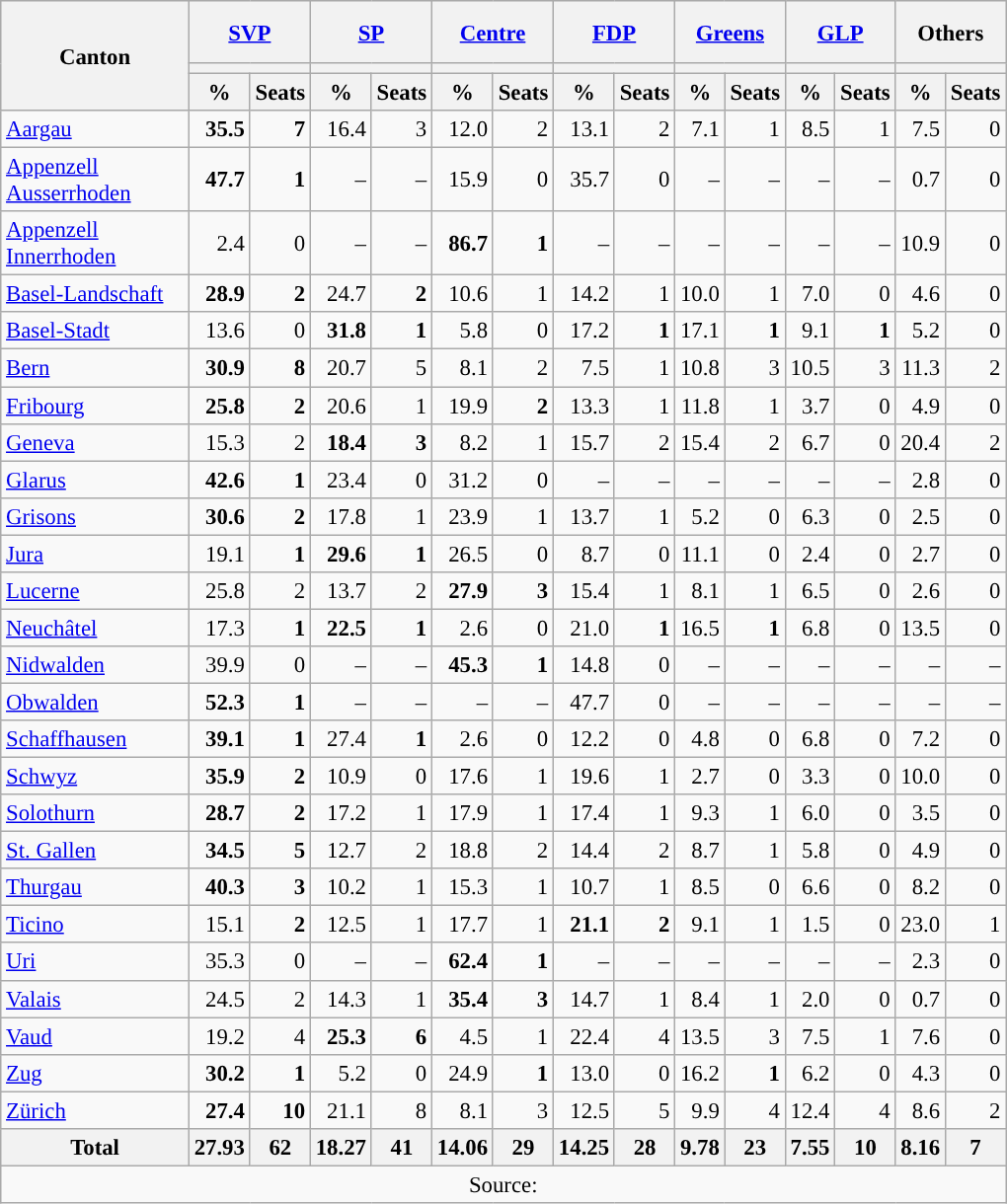<table class="wikitable sortable" style="text-align:right; font-size:95%">
<tr style="height:42px; text-align:center; background-color:#E9E9E9;">
<th rowspan="3" style="width:120px;">Canton</th>
<th colspan="2"><a href='#'>SVP</a></th>
<th colspan="2"><a href='#'>SP</a></th>
<th colspan="2" data-sort-type="number" style="width:40px;"><a href='#'>Centre</a></th>
<th colspan="2" data-sort-type="number" style="width:40px;"><a href='#'>FDP</a></th>
<th colspan="2" data-sort-type="number" style="width:40px;"><a href='#'>Greens</a></th>
<th colspan="2" data-sort-type="number" style="width:40px;"><a href='#'>GLP</a></th>
<th colspan="2" data-sort-type="number" style="width:40px;">Others</th>
</tr>
<tr>
<th colspan="2" style="background:"></th>
<th colspan="2" style="background:"></th>
<th colspan="2" style="background:"></th>
<th colspan="2" style="background:"></th>
<th colspan="2" style="background:"></th>
<th colspan="2" style="background:"></th>
<th colspan="2" style="background:"></th>
</tr>
<tr>
<th>%</th>
<th>Seats</th>
<th>%</th>
<th>Seats</th>
<th>%</th>
<th>Seats</th>
<th>%</th>
<th>Seats</th>
<th>%</th>
<th>Seats</th>
<th>%</th>
<th>Seats</th>
<th>%</th>
<th>Seats</th>
</tr>
<tr>
<td align="left"><a href='#'>Aargau</a></td>
<td><strong>35.5</strong></td>
<td><strong>7</strong></td>
<td>16.4</td>
<td>3</td>
<td>12.0</td>
<td>2</td>
<td>13.1</td>
<td>2</td>
<td>7.1</td>
<td>1</td>
<td>8.5</td>
<td>1</td>
<td>7.5</td>
<td>0</td>
</tr>
<tr>
<td align="left"><a href='#'>Appenzell Ausserrhoden</a></td>
<td><strong>47.7</strong></td>
<td><strong>1</strong></td>
<td>–</td>
<td>–</td>
<td>15.9</td>
<td>0</td>
<td>35.7</td>
<td>0</td>
<td>–</td>
<td>–</td>
<td>–</td>
<td>–</td>
<td>0.7</td>
<td>0</td>
</tr>
<tr>
<td align="left"><a href='#'>Appenzell Innerrhoden</a></td>
<td>2.4</td>
<td>0</td>
<td>–</td>
<td>–</td>
<td><strong>86.7</strong></td>
<td><strong>1</strong></td>
<td>–</td>
<td>–</td>
<td>–</td>
<td>–</td>
<td>–</td>
<td>–</td>
<td>10.9</td>
<td>0</td>
</tr>
<tr>
<td align="left"><a href='#'>Basel-Landschaft</a></td>
<td><strong>28.9</strong></td>
<td><strong>2</strong></td>
<td>24.7</td>
<td><strong>2</strong></td>
<td>10.6</td>
<td>1</td>
<td>14.2</td>
<td>1</td>
<td>10.0</td>
<td>1</td>
<td>7.0</td>
<td>0</td>
<td>4.6</td>
<td>0</td>
</tr>
<tr>
<td align="left"><a href='#'>Basel-Stadt</a></td>
<td>13.6</td>
<td>0</td>
<td><strong>31.8</strong></td>
<td><strong>1</strong></td>
<td>5.8</td>
<td>0</td>
<td>17.2</td>
<td><strong>1</strong></td>
<td>17.1</td>
<td><strong>1</strong></td>
<td>9.1</td>
<td><strong>1</strong></td>
<td>5.2</td>
<td>0</td>
</tr>
<tr>
<td align="left"><a href='#'>Bern</a></td>
<td><strong>30.9</strong></td>
<td><strong>8</strong></td>
<td>20.7</td>
<td>5</td>
<td>8.1</td>
<td>2</td>
<td>7.5</td>
<td>1</td>
<td>10.8</td>
<td>3</td>
<td>10.5</td>
<td>3</td>
<td>11.3</td>
<td>2</td>
</tr>
<tr>
<td align="left"><a href='#'>Fribourg</a></td>
<td><strong>25.8</strong></td>
<td><strong>2</strong></td>
<td>20.6</td>
<td>1</td>
<td>19.9</td>
<td><strong>2</strong></td>
<td>13.3</td>
<td>1</td>
<td>11.8</td>
<td>1</td>
<td>3.7</td>
<td>0</td>
<td>4.9</td>
<td>0</td>
</tr>
<tr>
<td align="left"><a href='#'>Geneva</a></td>
<td>15.3</td>
<td>2</td>
<td><strong>18.4</strong></td>
<td><strong>3</strong></td>
<td>8.2</td>
<td>1</td>
<td>15.7</td>
<td>2</td>
<td>15.4</td>
<td>2</td>
<td>6.7</td>
<td>0</td>
<td>20.4</td>
<td>2</td>
</tr>
<tr>
<td align="left"><a href='#'>Glarus</a></td>
<td><strong>42.6</strong></td>
<td><strong>1</strong></td>
<td>23.4</td>
<td>0</td>
<td>31.2</td>
<td>0</td>
<td>–</td>
<td>–</td>
<td>–</td>
<td>–</td>
<td>–</td>
<td>–</td>
<td>2.8</td>
<td>0</td>
</tr>
<tr>
<td align="left"><a href='#'>Grisons</a></td>
<td><strong>30.6</strong></td>
<td><strong>2</strong></td>
<td>17.8</td>
<td>1</td>
<td>23.9</td>
<td>1</td>
<td>13.7</td>
<td>1</td>
<td>5.2</td>
<td>0</td>
<td>6.3</td>
<td>0</td>
<td>2.5</td>
<td>0</td>
</tr>
<tr>
<td align="left"><a href='#'>Jura</a></td>
<td>19.1</td>
<td><strong>1</strong></td>
<td><strong>29.6</strong></td>
<td><strong>1</strong></td>
<td>26.5</td>
<td>0</td>
<td>8.7</td>
<td>0</td>
<td>11.1</td>
<td>0</td>
<td>2.4</td>
<td>0</td>
<td>2.7</td>
<td>0</td>
</tr>
<tr>
<td align="left"><a href='#'>Lucerne</a></td>
<td>25.8</td>
<td>2</td>
<td>13.7</td>
<td>2</td>
<td><strong>27.9</strong></td>
<td><strong>3</strong></td>
<td>15.4</td>
<td>1</td>
<td>8.1</td>
<td>1</td>
<td>6.5</td>
<td>0</td>
<td>2.6</td>
<td>0</td>
</tr>
<tr>
<td align="left"><a href='#'>Neuchâtel</a></td>
<td>17.3</td>
<td><strong>1</strong></td>
<td><strong>22.5</strong></td>
<td><strong>1</strong></td>
<td>2.6</td>
<td>0</td>
<td>21.0</td>
<td><strong>1</strong></td>
<td>16.5</td>
<td><strong>1</strong></td>
<td>6.8</td>
<td>0</td>
<td>13.5</td>
<td>0</td>
</tr>
<tr>
<td align="left"><a href='#'>Nidwalden</a></td>
<td>39.9</td>
<td>0</td>
<td>–</td>
<td>–</td>
<td><strong>45.3</strong></td>
<td><strong>1</strong></td>
<td>14.8</td>
<td>0</td>
<td>–</td>
<td>–</td>
<td>–</td>
<td>–</td>
<td>–</td>
<td>–</td>
</tr>
<tr>
<td align="left"><a href='#'>Obwalden</a></td>
<td><strong>52.3</strong></td>
<td><strong>1</strong></td>
<td>–</td>
<td>–</td>
<td>–</td>
<td>–</td>
<td>47.7</td>
<td>0</td>
<td>–</td>
<td>–</td>
<td>–</td>
<td>–</td>
<td>–</td>
<td>–</td>
</tr>
<tr>
<td align="left"><a href='#'>Schaffhausen</a></td>
<td><strong>39.1</strong></td>
<td><strong>1</strong></td>
<td>27.4</td>
<td><strong>1</strong></td>
<td>2.6</td>
<td>0</td>
<td>12.2</td>
<td>0</td>
<td>4.8</td>
<td>0</td>
<td>6.8</td>
<td>0</td>
<td>7.2</td>
<td>0</td>
</tr>
<tr>
<td align="left"><a href='#'>Schwyz</a></td>
<td><strong>35.9</strong></td>
<td><strong>2</strong></td>
<td>10.9</td>
<td>0</td>
<td>17.6</td>
<td>1</td>
<td>19.6</td>
<td>1</td>
<td>2.7</td>
<td>0</td>
<td>3.3</td>
<td>0</td>
<td>10.0</td>
<td>0</td>
</tr>
<tr>
<td align="left"><a href='#'>Solothurn</a></td>
<td><strong>28.7</strong></td>
<td><strong>2</strong></td>
<td>17.2</td>
<td>1</td>
<td>17.9</td>
<td>1</td>
<td>17.4</td>
<td>1</td>
<td>9.3</td>
<td>1</td>
<td>6.0</td>
<td>0</td>
<td>3.5</td>
<td>0</td>
</tr>
<tr>
<td align="left"><a href='#'>St. Gallen</a></td>
<td><strong>34.5</strong></td>
<td><strong>5</strong></td>
<td>12.7</td>
<td>2</td>
<td>18.8</td>
<td>2</td>
<td>14.4</td>
<td>2</td>
<td>8.7</td>
<td>1</td>
<td>5.8</td>
<td>0</td>
<td>4.9</td>
<td>0</td>
</tr>
<tr>
<td align="left"><a href='#'>Thurgau</a></td>
<td><strong>40.3</strong></td>
<td><strong>3</strong></td>
<td>10.2</td>
<td>1</td>
<td>15.3</td>
<td>1</td>
<td>10.7</td>
<td>1</td>
<td>8.5</td>
<td>0</td>
<td>6.6</td>
<td>0</td>
<td>8.2</td>
<td>0</td>
</tr>
<tr>
<td align="left"><a href='#'>Ticino</a></td>
<td>15.1</td>
<td><strong>2</strong></td>
<td>12.5</td>
<td>1</td>
<td>17.7</td>
<td>1</td>
<td><strong>21.1</strong></td>
<td><strong>2</strong></td>
<td>9.1</td>
<td>1</td>
<td>1.5</td>
<td>0</td>
<td>23.0</td>
<td>1</td>
</tr>
<tr>
<td align="left"><a href='#'>Uri</a></td>
<td>35.3</td>
<td>0</td>
<td>–</td>
<td>–</td>
<td><strong>62.4</strong></td>
<td><strong>1</strong></td>
<td>–</td>
<td>–</td>
<td>–</td>
<td>–</td>
<td>–</td>
<td>–</td>
<td>2.3</td>
<td>0</td>
</tr>
<tr>
<td align="left"><a href='#'>Valais</a></td>
<td>24.5</td>
<td>2</td>
<td>14.3</td>
<td>1</td>
<td><strong>35.4</strong></td>
<td><strong>3</strong></td>
<td>14.7</td>
<td>1</td>
<td>8.4</td>
<td>1</td>
<td>2.0</td>
<td>0</td>
<td>0.7</td>
<td>0</td>
</tr>
<tr>
<td align="left"><a href='#'>Vaud</a></td>
<td>19.2</td>
<td>4</td>
<td><strong>25.3</strong></td>
<td><strong>6</strong></td>
<td>4.5</td>
<td>1</td>
<td>22.4</td>
<td>4</td>
<td>13.5</td>
<td>3</td>
<td>7.5</td>
<td>1</td>
<td>7.6</td>
<td>0</td>
</tr>
<tr>
<td align="left"><a href='#'>Zug</a></td>
<td><strong>30.2</strong></td>
<td><strong>1</strong></td>
<td>5.2</td>
<td>0</td>
<td>24.9</td>
<td><strong>1</strong></td>
<td>13.0</td>
<td>0</td>
<td>16.2</td>
<td><strong>1</strong></td>
<td>6.2</td>
<td>0</td>
<td>4.3</td>
<td>0</td>
</tr>
<tr>
<td align="left"><a href='#'>Zürich</a></td>
<td><strong>27.4</strong></td>
<td><strong>10</strong></td>
<td>21.1</td>
<td>8</td>
<td>8.1</td>
<td>3</td>
<td>12.5</td>
<td>5</td>
<td>9.9</td>
<td>4</td>
<td>12.4</td>
<td>4</td>
<td>8.6</td>
<td>2</td>
</tr>
<tr class="sortbottom">
<th>Total</th>
<th>27.93</th>
<th>62</th>
<th>18.27</th>
<th>41</th>
<th>14.06</th>
<th>29</th>
<th>14.25</th>
<th>28</th>
<th>9.78</th>
<th>23</th>
<th>7.55</th>
<th>10</th>
<th>8.16</th>
<th>7</th>
</tr>
<tr class="sortbottom">
<td colspan="15" align="center">Source: </td>
</tr>
</table>
